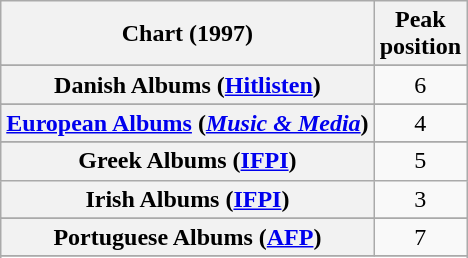<table class="wikitable sortable plainrowheaders" style="text-align:center">
<tr>
<th scope="col">Chart (1997)</th>
<th scope="col">Peak<br>position</th>
</tr>
<tr>
</tr>
<tr>
</tr>
<tr>
</tr>
<tr>
</tr>
<tr>
</tr>
<tr>
<th scope="row">Danish Albums (<a href='#'>Hitlisten</a>)</th>
<td>6</td>
</tr>
<tr>
</tr>
<tr>
<th scope="row"><a href='#'>European Albums</a> (<em><a href='#'>Music & Media</a></em>)</th>
<td>4</td>
</tr>
<tr>
</tr>
<tr>
</tr>
<tr>
</tr>
<tr>
<th scope="row">Greek Albums (<a href='#'>IFPI</a>)</th>
<td>5</td>
</tr>
<tr>
<th scope="row">Irish Albums (<a href='#'>IFPI</a>)</th>
<td>3</td>
</tr>
<tr>
</tr>
<tr>
</tr>
<tr>
<th scope="row">Portuguese Albums (<a href='#'>AFP</a>)</th>
<td>7</td>
</tr>
<tr>
</tr>
<tr>
</tr>
<tr>
</tr>
<tr>
</tr>
<tr>
</tr>
</table>
